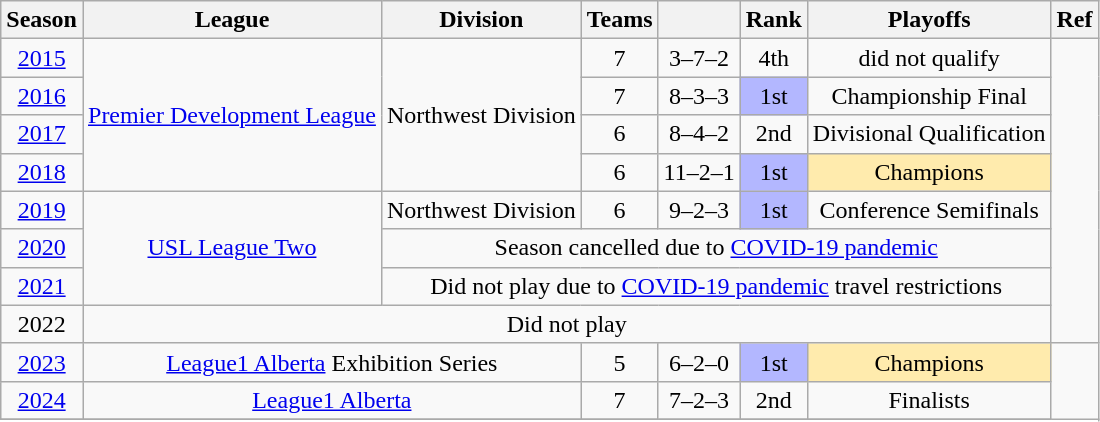<table class="wikitable" style="text-align: center;">
<tr>
<th>Season</th>
<th>League</th>
<th>Division</th>
<th>Teams</th>
<th></th>
<th>Rank</th>
<th>Playoffs</th>
<th>Ref</th>
</tr>
<tr>
<td><a href='#'>2015</a></td>
<td rowspan="4"><a href='#'>Premier Development League</a></td>
<td rowspan="4">Northwest Division</td>
<td>7</td>
<td>3–7–2</td>
<td>4th</td>
<td>did not qualify</td>
<td rowspan=8></td>
</tr>
<tr>
<td><a href='#'>2016</a></td>
<td>7</td>
<td>8–3–3</td>
<td bgcolor="B3B7FF">1st</td>
<td>Championship Final</td>
</tr>
<tr>
<td><a href='#'>2017</a></td>
<td>6</td>
<td>8–4–2</td>
<td>2nd</td>
<td>Divisional Qualification</td>
</tr>
<tr>
<td><a href='#'>2018</a></td>
<td>6</td>
<td>11–2–1</td>
<td bgcolor="B3B7FF">1st</td>
<td bgcolor="FFEBAD">Champions</td>
</tr>
<tr>
<td><a href='#'>2019</a></td>
<td rowspan="3"><a href='#'>USL League Two</a></td>
<td>Northwest Division</td>
<td>6</td>
<td>9–2–3</td>
<td bgcolor="B3B7FF">1st</td>
<td>Conference Semifinals</td>
</tr>
<tr>
<td><a href='#'>2020</a></td>
<td colspan="5" align=center>Season cancelled due to <a href='#'>COVID-19 pandemic</a></td>
</tr>
<tr>
<td><a href='#'>2021</a></td>
<td colspan="5" align=center>Did not play due to <a href='#'>COVID-19 pandemic</a> travel restrictions</td>
</tr>
<tr>
<td>2022</td>
<td colspan="6" align=center>Did not play</td>
</tr>
<tr>
<td><a href='#'>2023</a></td>
<td colspan=2><a href='#'>League1 Alberta</a> Exhibition Series</td>
<td>5</td>
<td>6–2–0</td>
<td bgcolor="B3B7FF">1st</td>
<td bgcolor="FFEBAD">Champions</td>
</tr>
<tr>
<td><a href='#'>2024</a></td>
<td rowspan="1" colspan="2"><a href='#'>League1 Alberta</a></td>
<td>7</td>
<td>7–2–3</td>
<td>2nd</td>
<td>Finalists</td>
</tr>
<tr>
</tr>
</table>
